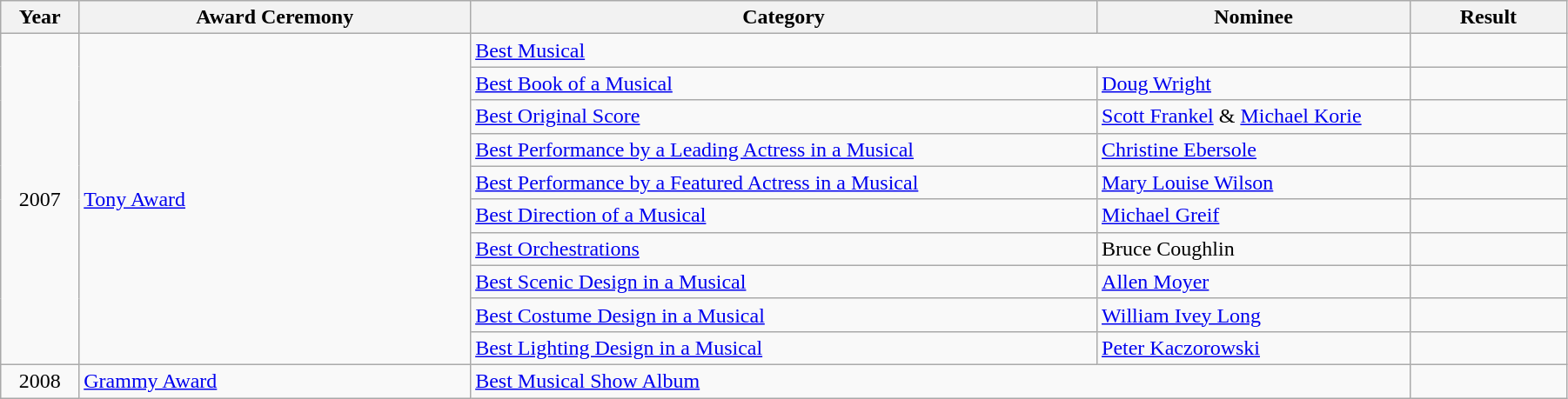<table class="wikitable" width="95%">
<tr>
<th width="5%">Year</th>
<th width="25%">Award Ceremony</th>
<th width="40%">Category</th>
<th width="20%">Nominee</th>
<th width="10%">Result</th>
</tr>
<tr>
<td rowspan="10" align="center">2007</td>
<td rowspan="10"><a href='#'>Tony Award</a></td>
<td colspan="2"><a href='#'>Best Musical</a></td>
<td></td>
</tr>
<tr>
<td><a href='#'>Best Book of a Musical</a></td>
<td><a href='#'>Doug Wright</a></td>
<td></td>
</tr>
<tr>
<td><a href='#'>Best Original Score</a></td>
<td><a href='#'>Scott Frankel</a> & <a href='#'>Michael Korie</a></td>
<td></td>
</tr>
<tr>
<td><a href='#'>Best Performance by a Leading Actress in a Musical</a></td>
<td><a href='#'>Christine Ebersole</a></td>
<td></td>
</tr>
<tr>
<td><a href='#'>Best Performance by a Featured Actress in a Musical</a></td>
<td><a href='#'>Mary Louise Wilson</a></td>
<td></td>
</tr>
<tr>
<td><a href='#'>Best Direction of a Musical</a></td>
<td><a href='#'>Michael Greif</a></td>
<td></td>
</tr>
<tr>
<td><a href='#'>Best Orchestrations</a></td>
<td>Bruce Coughlin</td>
<td></td>
</tr>
<tr>
<td><a href='#'>Best Scenic Design in a Musical</a></td>
<td><a href='#'>Allen Moyer</a></td>
<td></td>
</tr>
<tr>
<td><a href='#'>Best Costume Design in a Musical</a></td>
<td><a href='#'>William Ivey Long</a></td>
<td></td>
</tr>
<tr>
<td><a href='#'>Best Lighting Design in a Musical</a></td>
<td><a href='#'>Peter Kaczorowski</a></td>
<td></td>
</tr>
<tr>
<td align="center">2008</td>
<td><a href='#'>Grammy Award</a></td>
<td colspan="2"><a href='#'>Best Musical Show Album</a></td>
<td></td>
</tr>
</table>
